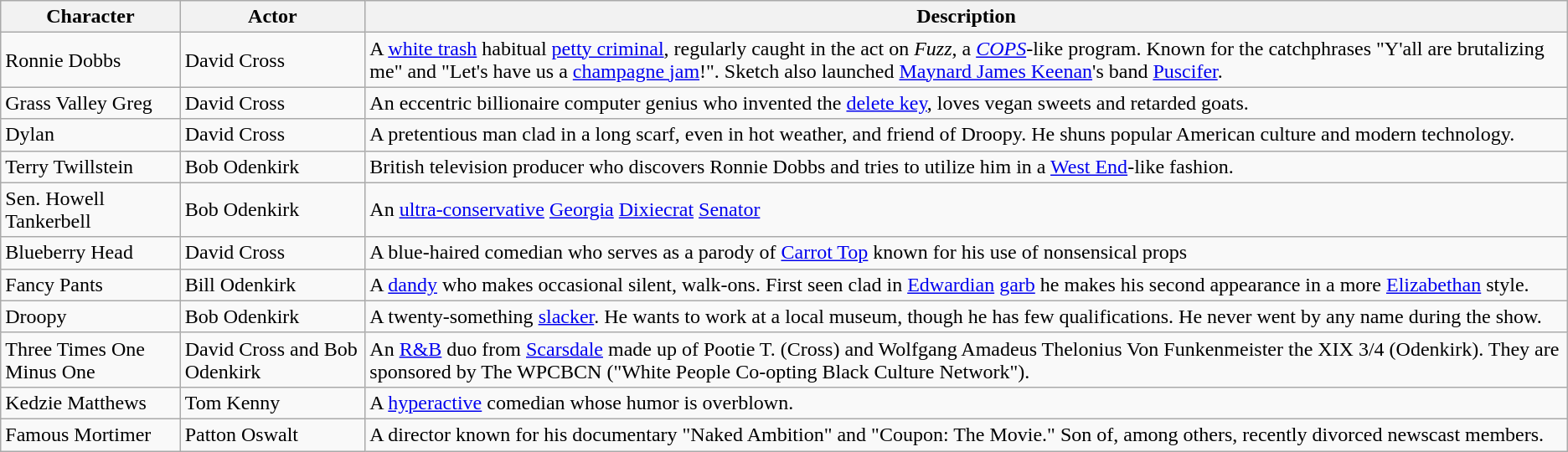<table class="wikitable sortable">
<tr>
<th>Character</th>
<th>Actor</th>
<th class="unsortable">Description</th>
</tr>
<tr>
<td>Ronnie Dobbs</td>
<td>David Cross</td>
<td>A <a href='#'>white trash</a> habitual <a href='#'>petty criminal</a>, regularly caught in the act on <em>Fuzz</em>, a <em><a href='#'>COPS</a></em>-like program. Known for the catchphrases "Y'all are brutalizing me" and "Let's have us a <a href='#'>champagne jam</a>!". Sketch also launched <a href='#'>Maynard James Keenan</a>'s band <a href='#'>Puscifer</a>.</td>
</tr>
<tr>
<td>Grass Valley Greg</td>
<td>David Cross</td>
<td>An eccentric billionaire computer genius who invented the <a href='#'>delete key</a>, loves vegan sweets and retarded goats.</td>
</tr>
<tr>
<td>Dylan</td>
<td>David Cross</td>
<td>A pretentious man clad in a long scarf, even in hot weather, and friend of Droopy.  He shuns popular American culture and modern technology.</td>
</tr>
<tr>
<td>Terry Twillstein</td>
<td>Bob Odenkirk</td>
<td>British television producer who discovers Ronnie Dobbs and tries to utilize him in a <a href='#'>West End</a>-like fashion.</td>
</tr>
<tr>
<td>Sen. Howell Tankerbell</td>
<td>Bob Odenkirk</td>
<td>An <a href='#'>ultra-conservative</a> <a href='#'>Georgia</a> <a href='#'>Dixiecrat</a> <a href='#'>Senator</a></td>
</tr>
<tr>
<td>Blueberry Head</td>
<td>David Cross</td>
<td>A blue-haired comedian who serves as a parody of <a href='#'>Carrot Top</a> known for his use of nonsensical props</td>
</tr>
<tr>
<td>Fancy Pants</td>
<td>Bill Odenkirk</td>
<td>A <a href='#'>dandy</a> who makes occasional silent, walk-ons.  First seen clad in <a href='#'>Edwardian</a> <a href='#'>garb</a> he makes his second appearance in a more <a href='#'>Elizabethan</a> style.</td>
</tr>
<tr>
<td>Droopy</td>
<td>Bob Odenkirk</td>
<td>A twenty-something <a href='#'>slacker</a>. He wants to work at a local museum, though he has few qualifications. He never went by any name during the show.</td>
</tr>
<tr>
<td>Three Times One Minus One</td>
<td>David Cross and Bob Odenkirk</td>
<td>An <a href='#'>R&B</a> duo from <a href='#'>Scarsdale</a> made up of Pootie T. (Cross) and Wolfgang Amadeus Thelonius Von Funkenmeister the XIX 3/4  (Odenkirk). They are sponsored by The WPCBCN ("White People Co-opting Black Culture Network").</td>
</tr>
<tr>
<td>Kedzie Matthews</td>
<td>Tom Kenny</td>
<td>A <a href='#'>hyperactive</a> comedian whose humor is overblown.</td>
</tr>
<tr>
<td>Famous Mortimer</td>
<td>Patton Oswalt</td>
<td>A director known for his documentary "Naked Ambition" and "Coupon: The Movie." Son of, among others, recently divorced newscast members.</td>
</tr>
</table>
